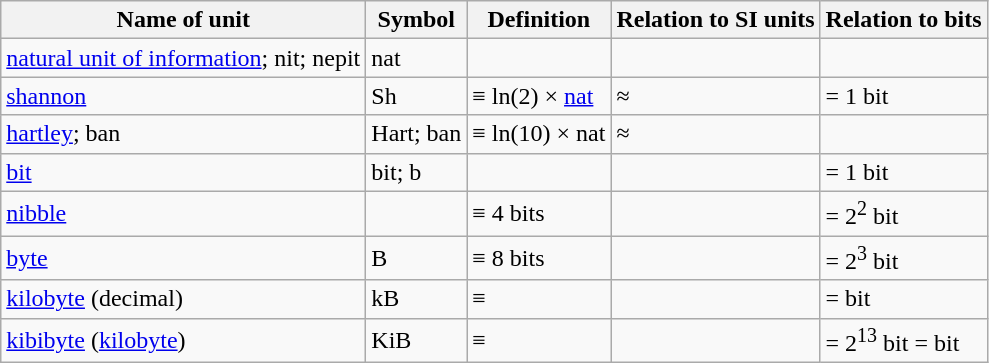<table class="wikitable">
<tr>
<th>Name of unit</th>
<th>Symbol</th>
<th>Definition</th>
<th>Relation to SI units</th>
<th>Relation to bits</th>
</tr>
<tr>
<td><a href='#'>natural unit of information</a>; nit; nepit</td>
<td>nat</td>
<td></td>
<td></td>
<td></td>
</tr>
<tr>
<td><a href='#'>shannon</a></td>
<td>Sh</td>
<td>≡ ln(2) × <a href='#'>nat</a></td>
<td>≈ </td>
<td>= 1 bit</td>
</tr>
<tr>
<td><a href='#'>hartley</a>; ban</td>
<td>Hart; ban</td>
<td>≡ ln(10) × nat</td>
<td>≈ </td>
<td></td>
</tr>
<tr>
<td><a href='#'>bit</a></td>
<td>bit; b</td>
<td></td>
<td></td>
<td>= 1 bit</td>
</tr>
<tr>
<td><a href='#'>nibble</a></td>
<td></td>
<td>≡ 4 bits</td>
<td></td>
<td>= 2<sup>2</sup> bit</td>
</tr>
<tr>
<td><a href='#'>byte</a></td>
<td>B</td>
<td>≡ 8 bits</td>
<td></td>
<td>= 2<sup>3</sup> bit</td>
</tr>
<tr>
<td><a href='#'>kilobyte</a> (decimal)</td>
<td>kB</td>
<td>≡ </td>
<td></td>
<td>=  bit</td>
</tr>
<tr>
<td><a href='#'>kibibyte</a> (<a href='#'>kilobyte</a>)</td>
<td>KiB</td>
<td>≡ </td>
<td></td>
<td>= 2<sup>13</sup> bit =  bit</td>
</tr>
</table>
